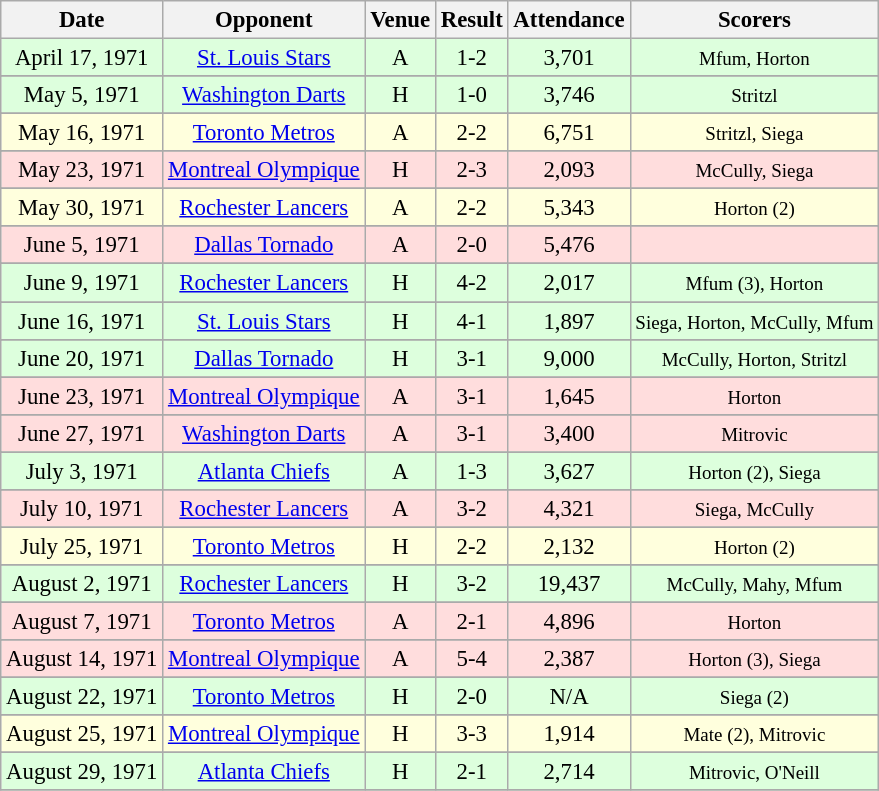<table class="wikitable" style="font-size:95%; text-align:center">
<tr>
<th>Date</th>
<th>Opponent</th>
<th>Venue</th>
<th>Result</th>
<th>Attendance</th>
<th>Scorers</th>
</tr>
<tr bgcolor="#ddffdd">
<td>April 17, 1971</td>
<td><a href='#'>St. Louis Stars</a></td>
<td>A</td>
<td>1-2</td>
<td>3,701</td>
<td><small>Mfum, Horton</small></td>
</tr>
<tr>
</tr>
<tr bgcolor="#ddffdd">
<td>May 5, 1971</td>
<td><a href='#'>Washington Darts</a></td>
<td>H</td>
<td>1-0</td>
<td>3,746</td>
<td><small>Stritzl</small></td>
</tr>
<tr>
</tr>
<tr bgcolor="#ffffdd">
<td>May 16, 1971</td>
<td><a href='#'>Toronto Metros</a></td>
<td>A</td>
<td>2-2</td>
<td>6,751</td>
<td><small>Stritzl, Siega</small></td>
</tr>
<tr>
</tr>
<tr bgcolor="#ffdddd">
<td>May 23, 1971</td>
<td><a href='#'>Montreal Olympique</a></td>
<td>H</td>
<td>2-3</td>
<td>2,093</td>
<td><small>McCully, Siega</small></td>
</tr>
<tr>
</tr>
<tr bgcolor="#ffffdd">
<td>May 30, 1971</td>
<td><a href='#'>Rochester Lancers</a></td>
<td>A</td>
<td>2-2</td>
<td>5,343</td>
<td><small>Horton (2)</small></td>
</tr>
<tr>
</tr>
<tr bgcolor="#ffdddd">
<td>June 5, 1971</td>
<td><a href='#'>Dallas Tornado</a></td>
<td>A</td>
<td>2-0</td>
<td>5,476</td>
<td></td>
</tr>
<tr>
</tr>
<tr bgcolor="ddffdd">
<td>June 9, 1971</td>
<td><a href='#'>Rochester Lancers</a></td>
<td>H</td>
<td>4-2</td>
<td>2,017</td>
<td><small>Mfum (3), Horton</small></td>
</tr>
<tr>
</tr>
<tr bgcolor="ddffdd">
<td>June 16, 1971</td>
<td><a href='#'>St. Louis Stars</a></td>
<td>H</td>
<td>4-1</td>
<td>1,897</td>
<td><small>Siega, Horton, McCully, Mfum</small></td>
</tr>
<tr>
</tr>
<tr bgcolor="ddffdd">
<td>June 20, 1971</td>
<td><a href='#'>Dallas Tornado</a></td>
<td>H</td>
<td>3-1</td>
<td>9,000</td>
<td><small>McCully, Horton, Stritzl</small></td>
</tr>
<tr>
</tr>
<tr bgcolor="ffdddd">
<td>June 23, 1971</td>
<td><a href='#'>Montreal Olympique</a></td>
<td>A</td>
<td>3-1</td>
<td>1,645</td>
<td><small>Horton</small></td>
</tr>
<tr>
</tr>
<tr bgcolor="ffdddd">
<td>June 27, 1971</td>
<td><a href='#'>Washington Darts</a></td>
<td>A</td>
<td>3-1</td>
<td>3,400</td>
<td><small>Mitrovic</small></td>
</tr>
<tr>
</tr>
<tr bgcolor="ddffdd">
<td>July 3, 1971</td>
<td><a href='#'>Atlanta Chiefs</a></td>
<td>A</td>
<td>1-3</td>
<td>3,627</td>
<td><small>Horton (2), Siega</small></td>
</tr>
<tr>
</tr>
<tr bgcolor="ffdddd">
<td>July 10, 1971</td>
<td><a href='#'>Rochester Lancers</a></td>
<td>A</td>
<td>3-2</td>
<td>4,321</td>
<td><small>Siega, McCully</small></td>
</tr>
<tr>
</tr>
<tr bgcolor="ffffdd">
<td>July 25, 1971</td>
<td><a href='#'>Toronto Metros</a></td>
<td>H</td>
<td>2-2</td>
<td>2,132</td>
<td><small>Horton (2)</small></td>
</tr>
<tr>
</tr>
<tr bgcolor="ddffdd">
<td>August 2, 1971</td>
<td><a href='#'>Rochester Lancers</a></td>
<td>H</td>
<td>3-2</td>
<td>19,437</td>
<td><small>McCully, Mahy, Mfum</small></td>
</tr>
<tr>
</tr>
<tr bgcolor="ffdddd">
<td>August 7, 1971</td>
<td><a href='#'>Toronto Metros</a></td>
<td>A</td>
<td>2-1</td>
<td>4,896</td>
<td><small>Horton</small></td>
</tr>
<tr>
</tr>
<tr bgcolor="ffdddd">
<td>August 14, 1971</td>
<td><a href='#'>Montreal Olympique</a></td>
<td>A</td>
<td>5-4</td>
<td>2,387</td>
<td><small>Horton (3), Siega</small></td>
</tr>
<tr>
</tr>
<tr bgcolor="ddffdd">
<td>August 22, 1971</td>
<td><a href='#'>Toronto Metros</a></td>
<td>H</td>
<td>2-0</td>
<td>N/A</td>
<td><small>Siega (2)</small></td>
</tr>
<tr>
</tr>
<tr bgcolor="ffffdd">
<td>August 25, 1971</td>
<td><a href='#'>Montreal Olympique</a></td>
<td>H</td>
<td>3-3</td>
<td>1,914</td>
<td><small>Mate (2), Mitrovic</small></td>
</tr>
<tr>
</tr>
<tr bgcolor="ddffdd">
<td>August 29, 1971</td>
<td><a href='#'>Atlanta Chiefs</a></td>
<td>H</td>
<td>2-1</td>
<td>2,714</td>
<td><small>Mitrovic, O'Neill</small></td>
</tr>
<tr>
</tr>
</table>
